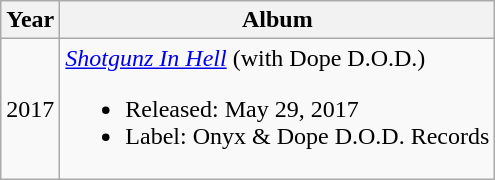<table class="wikitable" style="text-align:center;">
<tr>
<th>Year</th>
<th>Album</th>
</tr>
<tr>
<td>2017</td>
<td style="text-align:left;"><em><a href='#'>Shotgunz In Hell</a></em> (with Dope D.O.D.)<br><ul><li>Released: May 29, 2017</li><li>Label: Onyx & Dope D.O.D. Records</li></ul></td>
</tr>
</table>
